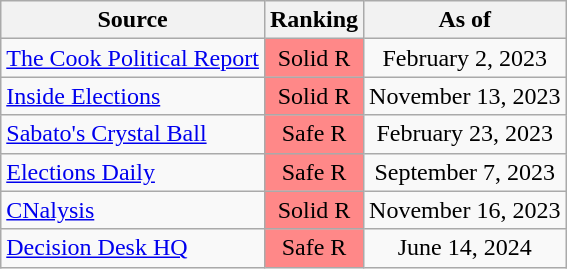<table class="wikitable" style="text-align:center">
<tr>
<th>Source</th>
<th>Ranking</th>
<th>As of</th>
</tr>
<tr>
<td align=left><a href='#'>The Cook Political Report</a></td>
<td style="color:black;background:#f88" data-sort-value=5>Solid R</td>
<td>February 2, 2023</td>
</tr>
<tr>
<td align=left><a href='#'>Inside Elections</a></td>
<td style="color:black;background:#f88" data-sort-value=5>Solid R</td>
<td>November 13, 2023</td>
</tr>
<tr>
<td align=left><a href='#'>Sabato's Crystal Ball</a></td>
<td style="color:black;background:#f88" data-sort-value=4>Safe R</td>
<td>February 23, 2023</td>
</tr>
<tr>
<td align=left><a href='#'>Elections Daily</a></td>
<td style="color:black;background:#f88" data-sort-value=4>Safe R</td>
<td>September 7, 2023</td>
</tr>
<tr>
<td align=left><a href='#'>CNalysis</a></td>
<td style="color:black;background:#f88" data-sort-value=5>Solid R</td>
<td>November 16, 2023</td>
</tr>
<tr>
<td align=left><a href='#'>Decision Desk HQ</a></td>
<td style="color:black;background:#f88" data-sort-value=4>Safe R</td>
<td>June 14, 2024</td>
</tr>
</table>
